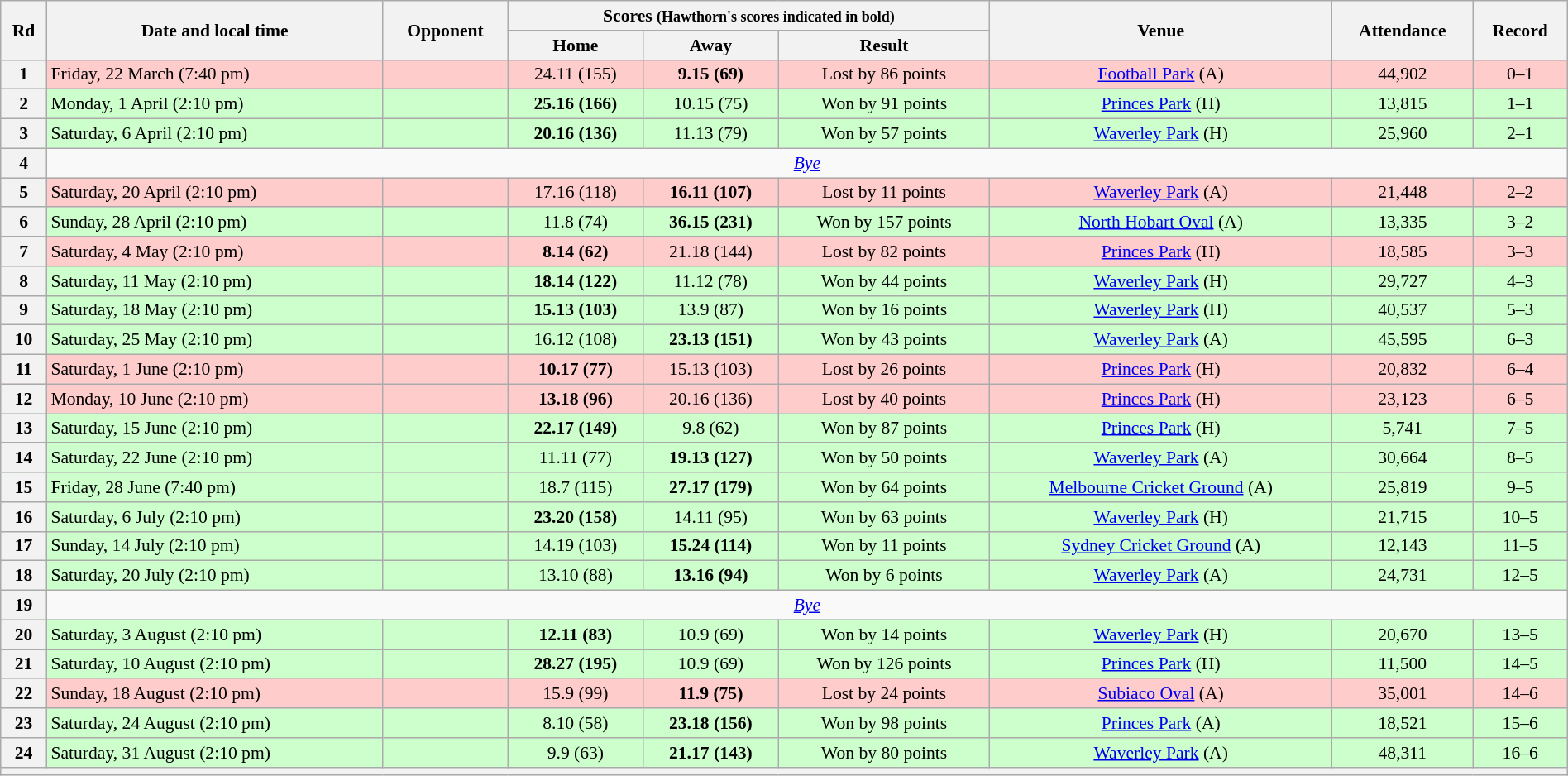<table class="wikitable" style="font-size:90%; text-align:center; width: 100%; margin-left: auto; margin-right: auto">
<tr>
<th rowspan="2">Rd</th>
<th rowspan="2">Date and local time</th>
<th rowspan="2">Opponent</th>
<th colspan="3">Scores <small>(Hawthorn's scores indicated in bold)</small></th>
<th rowspan="2">Venue</th>
<th rowspan="2">Attendance</th>
<th rowspan="2">Record</th>
</tr>
<tr>
<th>Home</th>
<th>Away</th>
<th>Result</th>
</tr>
<tr style="background:#fcc;">
<th>1</th>
<td align=left>Friday, 22 March (7:40 pm)</td>
<td align=left></td>
<td>24.11 (155)</td>
<td><strong>9.15 (69)</strong></td>
<td>Lost by 86 points</td>
<td><a href='#'>Football Park</a> (A)</td>
<td>44,902</td>
<td>0–1</td>
</tr>
<tr style="background:#cfc">
<th>2</th>
<td align=left>Monday, 1 April (2:10 pm)</td>
<td align=left></td>
<td><strong>25.16 (166)</strong></td>
<td>10.15 (75)</td>
<td>Won by 91 points</td>
<td><a href='#'>Princes Park</a> (H)</td>
<td>13,815</td>
<td>1–1</td>
</tr>
<tr style="background:#cfc">
<th>3</th>
<td align=left>Saturday, 6 April (2:10 pm)</td>
<td align=left></td>
<td><strong>20.16 (136)</strong></td>
<td>11.13 (79)</td>
<td>Won by 57 points</td>
<td><a href='#'>Waverley Park</a> (H)</td>
<td>25,960</td>
<td>2–1</td>
</tr>
<tr>
<th>4</th>
<td colspan="8"><em><a href='#'>Bye</a></em></td>
</tr>
<tr style="background:#fcc;">
<th>5</th>
<td align=left>Saturday, 20 April (2:10 pm)</td>
<td align=left></td>
<td>17.16 (118)</td>
<td><strong>16.11 (107)</strong></td>
<td>Lost by 11 points</td>
<td><a href='#'>Waverley Park</a> (A)</td>
<td>21,448</td>
<td>2–2</td>
</tr>
<tr style="background:#cfc">
<th>6</th>
<td align=left>Sunday, 28 April (2:10 pm)</td>
<td align=left></td>
<td>11.8 (74)</td>
<td><strong>36.15 (231)</strong></td>
<td>Won by 157 points</td>
<td><a href='#'>North Hobart Oval</a> (A)</td>
<td>13,335</td>
<td>3–2</td>
</tr>
<tr style="background:#fcc;">
<th>7</th>
<td align=left>Saturday, 4 May (2:10 pm)</td>
<td align=left></td>
<td><strong>8.14 (62)</strong></td>
<td>21.18 (144)</td>
<td>Lost by 82 points</td>
<td><a href='#'>Princes Park</a> (H)</td>
<td>18,585</td>
<td>3–3</td>
</tr>
<tr style="background:#cfc">
<th>8</th>
<td align=left>Saturday, 11 May (2:10 pm)</td>
<td align=left></td>
<td><strong>18.14 (122)</strong></td>
<td>11.12 (78)</td>
<td>Won by 44 points</td>
<td><a href='#'>Waverley Park</a> (H)</td>
<td>29,727</td>
<td>4–3</td>
</tr>
<tr style="background:#cfc">
<th>9</th>
<td align=left>Saturday, 18 May (2:10 pm)</td>
<td align=left></td>
<td><strong>15.13 (103)</strong></td>
<td>13.9 (87)</td>
<td>Won by 16 points</td>
<td><a href='#'>Waverley Park</a> (H)</td>
<td>40,537</td>
<td>5–3</td>
</tr>
<tr style="background:#cfc">
<th>10</th>
<td align=left>Saturday, 25 May (2:10 pm)</td>
<td align=left></td>
<td>16.12 (108)</td>
<td><strong>23.13 (151)</strong></td>
<td>Won by 43 points</td>
<td><a href='#'>Waverley Park</a> (A)</td>
<td>45,595</td>
<td>6–3</td>
</tr>
<tr style="background:#fcc;">
<th>11</th>
<td align=left>Saturday, 1 June (2:10 pm)</td>
<td align=left></td>
<td><strong>10.17 (77)</strong></td>
<td>15.13 (103)</td>
<td>Lost by 26 points</td>
<td><a href='#'>Princes Park</a> (H)</td>
<td>20,832</td>
<td>6–4</td>
</tr>
<tr style="background:#fcc;">
<th>12</th>
<td align=left>Monday, 10 June (2:10 pm)</td>
<td align=left></td>
<td><strong>13.18 (96)</strong></td>
<td>20.16 (136)</td>
<td>Lost by 40 points</td>
<td><a href='#'>Princes Park</a> (H)</td>
<td>23,123</td>
<td>6–5</td>
</tr>
<tr style="background:#cfc">
<th>13</th>
<td align=left>Saturday, 15 June (2:10 pm)</td>
<td align=left></td>
<td><strong>22.17 (149)</strong></td>
<td>9.8 (62)</td>
<td>Won by 87 points</td>
<td><a href='#'>Princes Park</a> (H)</td>
<td>5,741</td>
<td>7–5</td>
</tr>
<tr style="background:#cfc">
<th>14</th>
<td align=left>Saturday, 22 June (2:10 pm)</td>
<td align=left></td>
<td>11.11 (77)</td>
<td><strong>19.13 (127)</strong></td>
<td>Won by 50 points</td>
<td><a href='#'>Waverley Park</a> (A)</td>
<td>30,664</td>
<td>8–5</td>
</tr>
<tr style="background:#cfc">
<th>15</th>
<td align=left>Friday, 28 June (7:40 pm)</td>
<td align=left></td>
<td>18.7 (115)</td>
<td><strong>27.17 (179)</strong></td>
<td>Won by 64 points</td>
<td><a href='#'>Melbourne Cricket Ground</a> (A)</td>
<td>25,819</td>
<td>9–5</td>
</tr>
<tr style="background:#cfc">
<th>16</th>
<td align=left>Saturday, 6 July (2:10 pm)</td>
<td align=left></td>
<td><strong>23.20 (158)</strong></td>
<td>14.11 (95)</td>
<td>Won by 63 points</td>
<td><a href='#'>Waverley Park</a> (H)</td>
<td>21,715</td>
<td>10–5</td>
</tr>
<tr style="background:#cfc">
<th>17</th>
<td align=left>Sunday, 14 July (2:10 pm)</td>
<td align=left></td>
<td>14.19 (103)</td>
<td><strong>15.24 (114)</strong></td>
<td>Won by 11 points</td>
<td><a href='#'>Sydney Cricket Ground</a> (A)</td>
<td>12,143</td>
<td>11–5</td>
</tr>
<tr style="background:#cfc">
<th>18</th>
<td align=left>Saturday, 20 July (2:10 pm)</td>
<td align=left></td>
<td>13.10 (88)</td>
<td><strong>13.16 (94)</strong></td>
<td>Won by 6 points</td>
<td><a href='#'>Waverley Park</a> (A)</td>
<td>24,731</td>
<td>12–5</td>
</tr>
<tr>
<th>19</th>
<td colspan="8"><em><a href='#'>Bye</a></em></td>
</tr>
<tr style="background:#cfc">
<th>20</th>
<td align=left>Saturday, 3 August (2:10 pm)</td>
<td align=left></td>
<td><strong>12.11 (83)</strong></td>
<td>10.9 (69)</td>
<td>Won by 14 points</td>
<td><a href='#'>Waverley Park</a> (H)</td>
<td>20,670</td>
<td>13–5</td>
</tr>
<tr style="background:#cfc">
<th>21</th>
<td align=left>Saturday, 10 August (2:10 pm)</td>
<td align=left></td>
<td><strong>28.27 (195)</strong></td>
<td>10.9 (69)</td>
<td>Won by 126 points</td>
<td><a href='#'>Princes Park</a> (H)</td>
<td>11,500</td>
<td>14–5</td>
</tr>
<tr style="background:#fcc;">
<th>22</th>
<td align=left>Sunday, 18 August (2:10 pm)</td>
<td align=left></td>
<td>15.9 (99)</td>
<td><strong>11.9 (75)</strong></td>
<td>Lost by 24 points</td>
<td><a href='#'>Subiaco Oval</a> (A)</td>
<td>35,001</td>
<td>14–6</td>
</tr>
<tr style="background:#cfc">
<th>23</th>
<td align=left>Saturday, 24 August (2:10 pm)</td>
<td align=left></td>
<td>8.10 (58)</td>
<td><strong>23.18 (156)</strong></td>
<td>Won by 98 points</td>
<td><a href='#'>Princes Park</a> (A)</td>
<td>18,521</td>
<td>15–6</td>
</tr>
<tr style="background:#cfc">
<th>24</th>
<td align=left>Saturday, 31 August (2:10 pm)</td>
<td align=left></td>
<td>9.9 (63)</td>
<td><strong>21.17 (143)</strong></td>
<td>Won by 80 points</td>
<td><a href='#'>Waverley Park</a> (A)</td>
<td>48,311</td>
<td>16–6</td>
</tr>
<tr>
<th colspan=9></th>
</tr>
</table>
